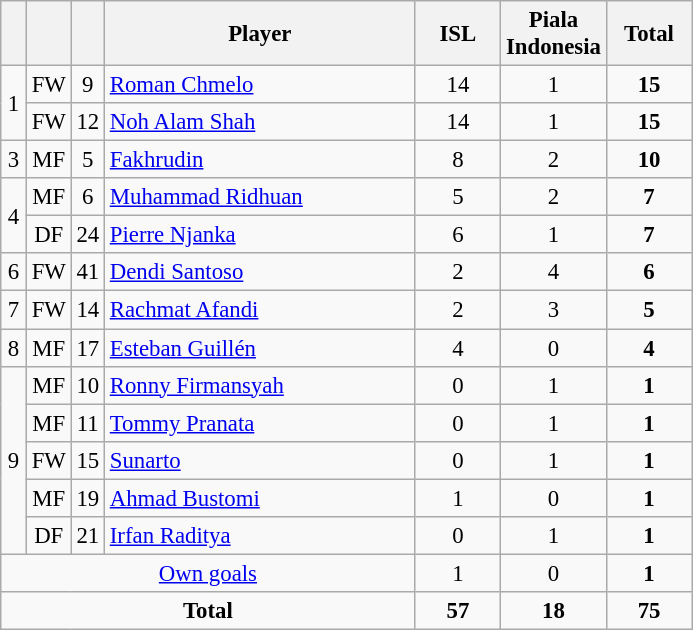<table class="wikitable sortable" style="font-size: 95%; text-align: center;">
<tr>
<th width=10></th>
<th width=10></th>
<th width=10></th>
<th width=200>Player</th>
<th width=50>ISL</th>
<th width=50>Piala Indonesia</th>
<th width=50>Total</th>
</tr>
<tr>
<td rowspan=2>1</td>
<td>FW</td>
<td>9</td>
<td align=left> <a href='#'>Roman Chmelo</a></td>
<td>14</td>
<td>1</td>
<td><strong>15</strong></td>
</tr>
<tr>
<td>FW</td>
<td>12</td>
<td align=left> <a href='#'>Noh Alam Shah</a></td>
<td>14</td>
<td>1</td>
<td><strong>15</strong></td>
</tr>
<tr>
<td>3</td>
<td>MF</td>
<td>5</td>
<td align=left> <a href='#'>Fakhrudin</a></td>
<td>8</td>
<td>2</td>
<td><strong>10</strong></td>
</tr>
<tr>
<td rowspan=2>4</td>
<td>MF</td>
<td>6</td>
<td align=left> <a href='#'>Muhammad Ridhuan</a></td>
<td>5</td>
<td>2</td>
<td><strong>7</strong></td>
</tr>
<tr>
<td>DF</td>
<td>24</td>
<td align=left> <a href='#'>Pierre Njanka</a></td>
<td>6</td>
<td>1</td>
<td><strong>7</strong></td>
</tr>
<tr>
<td>6</td>
<td>FW</td>
<td>41</td>
<td align=left> <a href='#'>Dendi Santoso</a></td>
<td>2</td>
<td>4</td>
<td><strong>6</strong></td>
</tr>
<tr>
<td>7</td>
<td>FW</td>
<td>14</td>
<td align=left> <a href='#'>Rachmat Afandi</a></td>
<td>2</td>
<td>3</td>
<td><strong>5</strong></td>
</tr>
<tr>
<td>8</td>
<td>MF</td>
<td>17</td>
<td align=left> <a href='#'>Esteban Guillén</a></td>
<td>4</td>
<td>0</td>
<td><strong>4</strong></td>
</tr>
<tr>
<td rowspan=5>9</td>
<td>MF</td>
<td>10</td>
<td align=left> <a href='#'>Ronny Firmansyah</a></td>
<td>0</td>
<td>1</td>
<td><strong>1</strong></td>
</tr>
<tr>
<td>MF</td>
<td>11</td>
<td align=left> <a href='#'>Tommy Pranata</a></td>
<td>0</td>
<td>1</td>
<td><strong>1</strong></td>
</tr>
<tr>
<td>FW</td>
<td>15</td>
<td align=left> <a href='#'>Sunarto</a></td>
<td>0</td>
<td>1</td>
<td><strong>1</strong></td>
</tr>
<tr>
<td>MF</td>
<td>19</td>
<td align=left> <a href='#'>Ahmad Bustomi</a></td>
<td>1</td>
<td>0</td>
<td><strong>1</strong></td>
</tr>
<tr>
<td>DF</td>
<td>21</td>
<td align=left> <a href='#'>Irfan Raditya</a></td>
<td>0</td>
<td>1</td>
<td><strong>1</strong></td>
</tr>
<tr>
<td colspan=4><a href='#'>Own goals</a></td>
<td>1</td>
<td>0</td>
<td><strong>1</strong></td>
</tr>
<tr class="sortbottom">
<td colspan=4><strong>Total</strong></td>
<td><strong>57</strong></td>
<td><strong>18</strong></td>
<td><strong>75</strong></td>
</tr>
</table>
